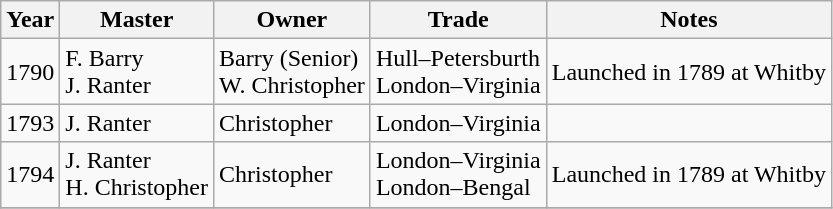<table class="sortable wikitable">
<tr>
<th>Year</th>
<th>Master</th>
<th>Owner</th>
<th>Trade</th>
<th>Notes</th>
</tr>
<tr>
<td>1790</td>
<td>F. Barry<br>J. Ranter</td>
<td>Barry (Senior)<br>W. Christopher</td>
<td>Hull–Petersburth<br>London–Virginia</td>
<td>Launched in 1789 at Whitby</td>
</tr>
<tr>
<td>1793</td>
<td>J. Ranter</td>
<td>Christopher</td>
<td>London–Virginia</td>
<td></td>
</tr>
<tr>
<td>1794</td>
<td>J. Ranter<br>H. Christopher</td>
<td>Christopher</td>
<td>London–Virginia<br>London–Bengal</td>
<td>Launched in 1789 at Whitby</td>
</tr>
<tr>
</tr>
</table>
